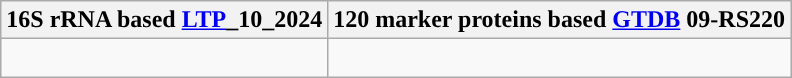<table class="wikitable">
<tr>
<th colspan=1>16S rRNA based <a href='#'>LTP</a>_10_2024</th>
<th colspan=1>120 marker proteins based <a href='#'>GTDB</a> 09-RS220</th>
</tr>
<tr>
<td style="vertical-align:top"><br></td>
<td><br></td>
</tr>
</table>
